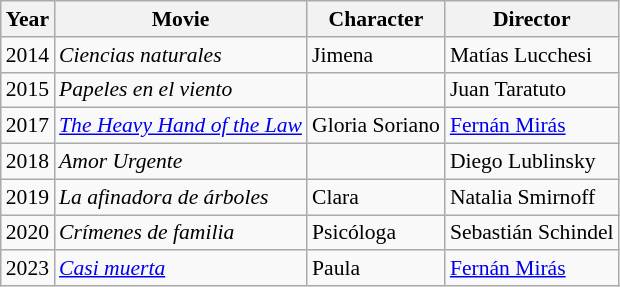<table class="wikitable" style="font-size: 90%;">
<tr>
<th>Year</th>
<th>Movie</th>
<th>Character</th>
<th>Director</th>
</tr>
<tr>
<td>2014</td>
<td><em>Ciencias naturales</em></td>
<td>Jimena</td>
<td>Matías Lucchesi</td>
</tr>
<tr>
<td>2015</td>
<td><em>Papeles en el viento</em></td>
<td></td>
<td>Juan Taratuto</td>
</tr>
<tr>
<td>2017</td>
<td><em><a href='#'>The Heavy Hand of the Law</a></em></td>
<td>Gloria Soriano</td>
<td><a href='#'>Fernán Mirás</a></td>
</tr>
<tr>
<td>2018</td>
<td><em>Amor Urgente</em></td>
<td></td>
<td>Diego Lublinsky</td>
</tr>
<tr>
<td>2019</td>
<td><em>La afinadora de árboles</em></td>
<td>Clara</td>
<td>Natalia Smirnoff</td>
</tr>
<tr>
<td>2020</td>
<td><em>Crímenes de familia</em></td>
<td>Psicóloga</td>
<td>Sebastián Schindel</td>
</tr>
<tr>
<td>2023</td>
<td><em><a href='#'>Casi muerta</a></em></td>
<td>Paula</td>
<td><a href='#'>Fernán Mirás</a></td>
</tr>
</table>
